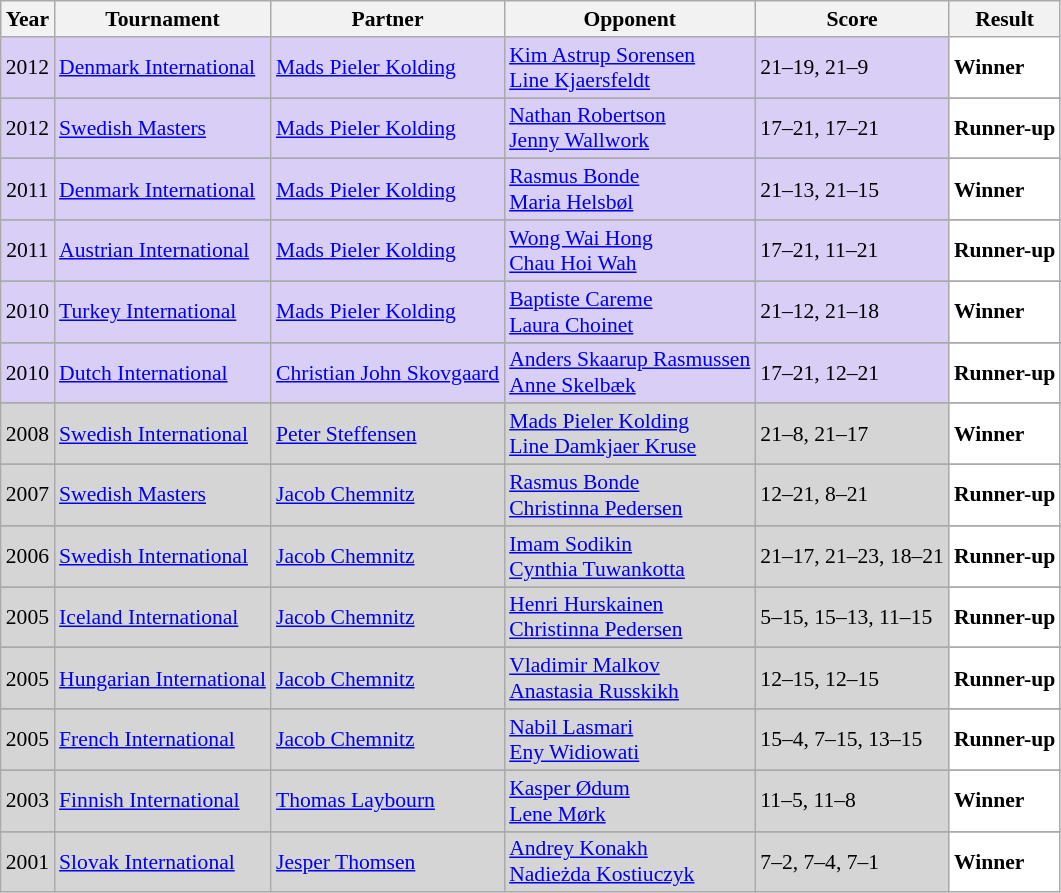<table class="sortable wikitable" style="font-size: 90%;">
<tr>
<th>Year</th>
<th>Tournament</th>
<th>Partner</th>
<th>Opponent</th>
<th>Score</th>
<th>Result</th>
</tr>
<tr style="background:#D8CEF6">
<td align="center">2012</td>
<td align="left"><a href='#'>Denmark International</a></td>
<td align="left"> <a href='#'>Mads Pieler Kolding</a></td>
<td align="left"> <a href='#'>Kim Astrup Sorensen</a> <br>  <a href='#'>Line Kjaersfeldt</a></td>
<td align="left">21–19, 21–9</td>
<td style="text-align:left; background:white"> <strong>Winner</strong></td>
</tr>
<tr>
</tr>
<tr style="background:#D8CEF6">
<td align="center">2012</td>
<td align="left"><a href='#'>Swedish Masters</a></td>
<td align="left"> <a href='#'>Mads Pieler Kolding</a></td>
<td align="left"> <a href='#'>Nathan Robertson</a> <br>  <a href='#'>Jenny Wallwork</a></td>
<td align="left">17–21, 17–21</td>
<td style="text-align:left; background:white"> <strong>Runner-up</strong></td>
</tr>
<tr>
</tr>
<tr style="background:#D8CEF6">
<td align="center">2011</td>
<td align="left"><a href='#'>Denmark International</a></td>
<td align="left"> <a href='#'>Mads Pieler Kolding</a></td>
<td align="left"> <a href='#'>Rasmus Bonde</a> <br>  <a href='#'>Maria Helsbøl</a></td>
<td align="left">21–13, 21–15</td>
<td style="text-align:left; background:white"> <strong>Winner</strong></td>
</tr>
<tr>
</tr>
<tr style="background:#D8CEF6">
<td align="center">2011</td>
<td align="left"><a href='#'>Austrian International</a></td>
<td align="left"> <a href='#'>Mads Pieler Kolding</a></td>
<td align="left"> <a href='#'>Wong Wai Hong</a> <br>  <a href='#'>Chau Hoi Wah</a></td>
<td align="left">17–21, 11–21</td>
<td style="text-align:left; background:white"> <strong>Runner-up</strong></td>
</tr>
<tr>
</tr>
<tr style="background:#D8CEF6">
<td align="center">2010</td>
<td align="left"><a href='#'>Turkey International</a></td>
<td align="left"> <a href='#'>Mads Pieler Kolding</a></td>
<td align="left"> <a href='#'>Baptiste Careme</a> <br>  <a href='#'>Laura Choinet</a></td>
<td align="left">21–12, 21–18</td>
<td style="text-align:left; background:white"> <strong>Winner</strong></td>
</tr>
<tr>
</tr>
<tr style="background:#D8CEF6">
<td align="center">2010</td>
<td align="left"><a href='#'>Dutch International</a></td>
<td align="left"> <a href='#'>Christian John Skovgaard</a></td>
<td align="left"> <a href='#'>Anders Skaarup Rasmussen</a> <br>  <a href='#'>Anne Skelbæk</a></td>
<td align="left">17–21, 12–21</td>
<td style="text-align:left; background:white"> <strong>Runner-up</strong></td>
</tr>
<tr>
</tr>
<tr style="background:#D5D5D5">
<td align="center">2008</td>
<td align="left"><a href='#'>Swedish International</a></td>
<td align="left"> <a href='#'>Peter Steffensen</a></td>
<td align="left"> <a href='#'>Mads Pieler Kolding</a> <br>  <a href='#'>Line Damkjaer Kruse</a></td>
<td align="left">21–8, 21–17</td>
<td style="text-align:left; background:white"> <strong>Winner</strong></td>
</tr>
<tr>
</tr>
<tr style="background:#D5D5D5">
<td align="center">2007</td>
<td align="left"><a href='#'>Swedish Masters</a></td>
<td align="left"> <a href='#'>Jacob Chemnitz</a></td>
<td align="left"> <a href='#'>Rasmus Bonde</a> <br>  <a href='#'>Christinna Pedersen</a></td>
<td align="left">12–21, 8–21</td>
<td style="text-align:left; background:white"> <strong>Runner-up</strong></td>
</tr>
<tr>
</tr>
<tr style="background:#D5D5D5">
<td align="center">2006</td>
<td align="left"><a href='#'>Swedish International</a></td>
<td align="left"> <a href='#'>Jacob Chemnitz</a></td>
<td align="left"> <a href='#'>Imam Sodikin</a> <br>  <a href='#'>Cynthia Tuwankotta</a></td>
<td align="left">21–17, 21–23, 18–21</td>
<td style="text-align:left; background:white"> <strong>Runner-up</strong></td>
</tr>
<tr>
</tr>
<tr style="background:#D5D5D5">
<td align="center">2005</td>
<td align="left"><a href='#'>Iceland International</a></td>
<td align="left"> <a href='#'>Jacob Chemnitz</a></td>
<td align="left"> <a href='#'>Henri Hurskainen</a> <br>  <a href='#'>Christinna Pedersen</a></td>
<td align="left">5–15, 15–13, 11–15</td>
<td style="text-align:left; background:white"> <strong>Runner-up</strong></td>
</tr>
<tr>
</tr>
<tr style="background:#D5D5D5">
<td align="center">2005</td>
<td align="left"><a href='#'>Hungarian International</a></td>
<td align="left"> <a href='#'>Jacob Chemnitz</a></td>
<td align="left"> <a href='#'>Vladimir Malkov</a> <br>  <a href='#'>Anastasia Russkikh</a></td>
<td align="left">12–15, 12–15</td>
<td style="text-align:left; background:white"> <strong>Runner-up</strong></td>
</tr>
<tr>
</tr>
<tr style="background:#D5D5D5">
<td align="center">2005</td>
<td align="left"><a href='#'>French International</a></td>
<td align="left"> <a href='#'>Jacob Chemnitz</a></td>
<td align="left"> <a href='#'>Nabil Lasmari</a> <br>  <a href='#'>Eny Widiowati</a></td>
<td align="left">15–4, 7–15, 13–15</td>
<td style="text-align:left; background:white"> <strong>Runner-up</strong></td>
</tr>
<tr>
</tr>
<tr style="background:#D5D5D5">
<td align="center">2003</td>
<td align="left"><a href='#'>Finnish International</a></td>
<td align="left"> <a href='#'>Thomas Laybourn</a></td>
<td align="left"> <a href='#'>Kasper Ødum</a> <br>  <a href='#'>Lene Mørk</a></td>
<td align="left">11–5, 11–8</td>
<td style="text-align:left; background:white"> <strong>Winner</strong></td>
</tr>
<tr>
</tr>
<tr style="background:#D5D5D5">
<td align="center">2001</td>
<td align="left"><a href='#'>Slovak International</a></td>
<td align="left"> <a href='#'>Jesper Thomsen</a></td>
<td align="left"> <a href='#'>Andrey Konakh</a> <br>  <a href='#'>Nadieżda Kostiuczyk</a></td>
<td align="left">7–2, 7–4, 7–1</td>
<td style="text-align:left; background:white"> <strong>Winner</strong></td>
</tr>
</table>
